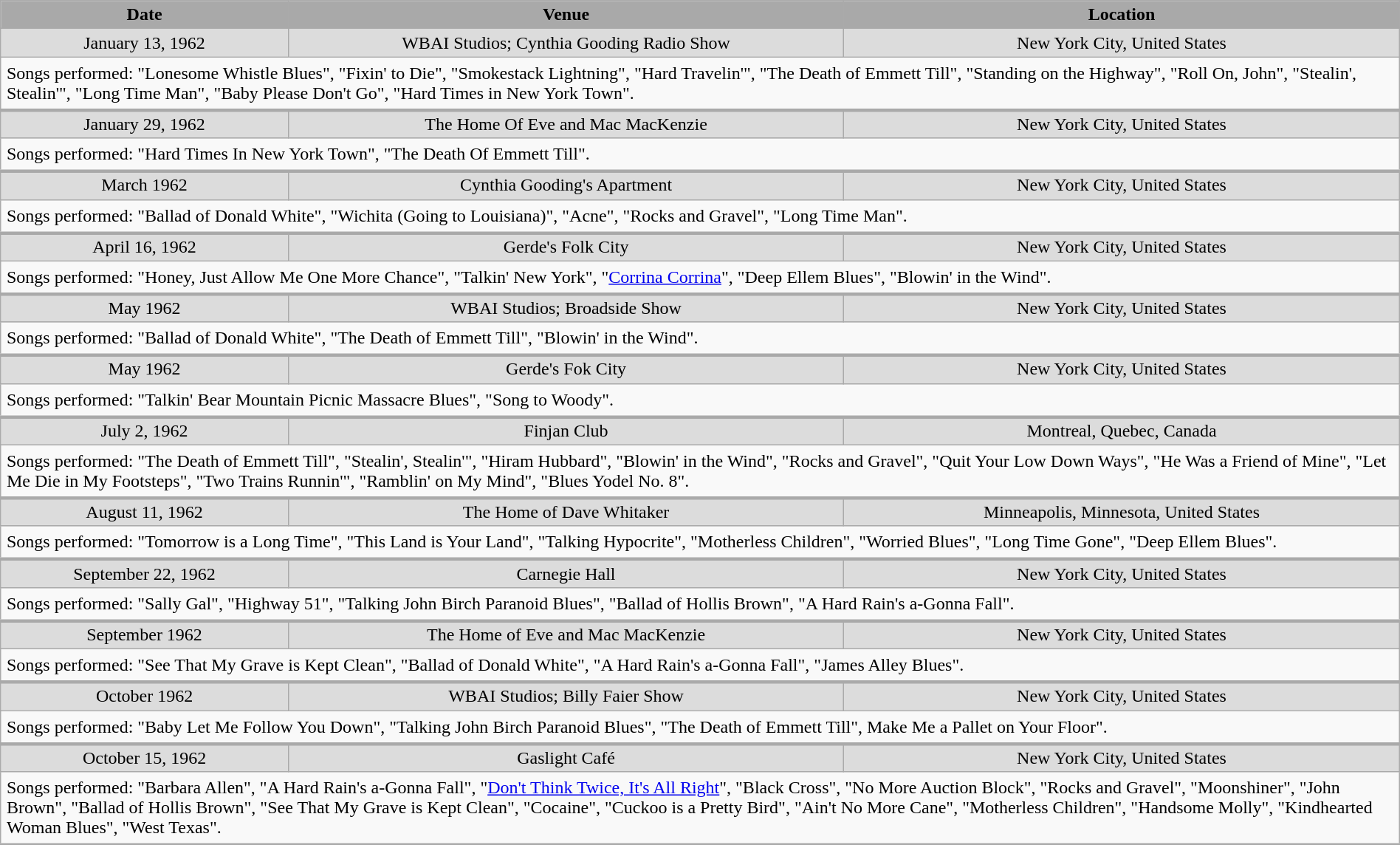<table class="wikitable" style="width:100%; text-align:center;">
<tr>
<th style="width:100px; background:darkGrey;">Date</th>
<th style="width:200px; background:darkGrey;">Venue</th>
<th style="width:200px; background:darkGrey;">Location</th>
</tr>
<tr style="background:#DCDCDC;">
<td>January 13, 1962</td>
<td>WBAI Studios; Cynthia Gooding Radio Show</td>
<td>New York City, United States</td>
</tr>
<tr>
<td colspan="5" style="border-bottom-width:3px; padding:5px; text-align:left;">Songs performed: "Lonesome Whistle Blues", "Fixin' to Die", "Smokestack Lightning", "Hard Travelin'", "The Death of Emmett Till", "Standing on the Highway", "Roll On, John", "Stealin', Stealin'", "Long Time Man", "Baby Please Don't Go", "Hard Times in New York Town".</td>
</tr>
<tr>
</tr>
<tr style="background:#DCDCDC;">
<td>January 29, 1962</td>
<td>The Home Of Eve and Mac MacKenzie</td>
<td>New York City, United States</td>
</tr>
<tr>
<td colspan="5" style="border-bottom-width:3px; padding:5px; text-align:left;">Songs performed: "Hard Times In New York Town", "The Death Of Emmett Till".</td>
</tr>
<tr>
</tr>
<tr style="background:#DCDCDC;">
<td>March 1962</td>
<td>Cynthia Gooding's Apartment</td>
<td>New York City, United States</td>
</tr>
<tr>
<td colspan="5" style="border-bottom-width:3px; padding:5px; text-align:left;">Songs performed: "Ballad of Donald White", "Wichita (Going to Louisiana)", "Acne", "Rocks and Gravel", "Long Time Man".</td>
</tr>
<tr>
</tr>
<tr style="background:#DCDCDC;">
<td>April 16, 1962</td>
<td>Gerde's Folk City</td>
<td>New York City, United States</td>
</tr>
<tr>
<td colspan="5" style="border-bottom-width:3px; padding:5px; text-align:left;">Songs performed: "Honey, Just Allow Me One More Chance", "Talkin' New York", "<a href='#'>Corrina Corrina</a>", "Deep Ellem Blues", "Blowin' in the Wind".</td>
</tr>
<tr>
</tr>
<tr style="background:#DCDCDC;">
<td>May 1962</td>
<td>WBAI Studios; Broadside Show</td>
<td>New York City, United States</td>
</tr>
<tr>
<td colspan="5" style="border-bottom-width:3px; padding:5px; text-align:left;">Songs performed: "Ballad of Donald White", "The Death of Emmett Till", "Blowin' in the Wind".</td>
</tr>
<tr>
</tr>
<tr style="background:#DCDCDC;">
<td>May 1962</td>
<td>Gerde's Fok City</td>
<td>New York City, United States</td>
</tr>
<tr>
<td colspan="5" style="border-bottom-width:3px; padding:5px; text-align:left;">Songs performed: "Talkin' Bear Mountain Picnic Massacre Blues", "Song to Woody".</td>
</tr>
<tr>
</tr>
<tr style="background:#DCDCDC;">
<td>July 2, 1962</td>
<td>Finjan Club</td>
<td>Montreal, Quebec, Canada</td>
</tr>
<tr>
<td colspan="5" style="border-bottom-width:3px; padding:5px; text-align:left;">Songs performed: "The Death of Emmett Till", "Stealin', Stealin'", "Hiram Hubbard", "Blowin' in the Wind", "Rocks and Gravel", "Quit Your Low Down Ways", "He Was a Friend of Mine", "Let Me Die in My Footsteps", "Two Trains Runnin'", "Ramblin' on My Mind", "Blues Yodel No. 8".</td>
</tr>
<tr>
</tr>
<tr style="background:#DCDCDC;">
<td>August 11, 1962</td>
<td>The Home of Dave Whitaker</td>
<td>Minneapolis, Minnesota, United States</td>
</tr>
<tr>
<td colspan="5" style="border-bottom-width:3px; padding:5px; text-align:left;">Songs performed: "Tomorrow is a Long Time", "This Land is Your Land", "Talking Hypocrite", "Motherless Children", "Worried Blues", "Long Time Gone", "Deep Ellem Blues".</td>
</tr>
<tr>
</tr>
<tr style="background:#DCDCDC;">
<td>September 22, 1962</td>
<td>Carnegie Hall</td>
<td>New York City, United States</td>
</tr>
<tr>
<td colspan="5" style="border-bottom-width:3px; padding:5px; text-align:left;">Songs performed: "Sally Gal", "Highway 51", "Talking John Birch Paranoid Blues", "Ballad of Hollis Brown", "A Hard Rain's a-Gonna Fall".</td>
</tr>
<tr>
</tr>
<tr style="background:#DCDCDC;">
<td>September 1962</td>
<td>The Home of Eve and Mac MacKenzie</td>
<td>New York City, United States</td>
</tr>
<tr>
<td colspan="5" style="border-bottom-width:3px; padding:5px; text-align:left;">Songs performed: "See That My Grave is Kept Clean", "Ballad of Donald White", "A Hard Rain's a-Gonna Fall", "James Alley Blues".</td>
</tr>
<tr>
</tr>
<tr style="background:#DCDCDC;">
<td>October 1962</td>
<td>WBAI Studios; Billy Faier Show</td>
<td>New York City, United States</td>
</tr>
<tr>
<td colspan="5" style="border-bottom-width:3px; padding:5px; text-align:left;">Songs performed: "Baby Let Me Follow You Down", "Talking John Birch Paranoid Blues", "The Death of Emmett Till", Make Me a Pallet on Your Floor".</td>
</tr>
<tr>
</tr>
<tr style="background:#DCDCDC;">
<td>October 15, 1962</td>
<td>Gaslight Café</td>
<td>New York City, United States</td>
</tr>
<tr>
<td colspan="5" style="border-bottom-width:3px; padding:5px; text-align:left;">Songs performed: "Barbara Allen", "A Hard Rain's a-Gonna Fall", "<a href='#'>Don't Think Twice, It's All Right</a>", "Black Cross", "No More Auction Block", "Rocks and Gravel", "Moonshiner", "John Brown", "Ballad of Hollis Brown", "See That My Grave is Kept Clean", "Cocaine", "Cuckoo is a Pretty Bird", "Ain't No More Cane", "Motherless Children", "Handsome Molly", "Kindhearted Woman Blues", "West Texas".</td>
</tr>
<tr>
</tr>
</table>
